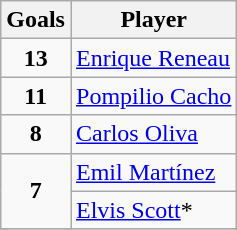<table class="wikitable">
<tr>
<th>Goals</th>
<th>Player</th>
</tr>
<tr>
<td rowspan="1" align=center><strong>13</strong></td>
<td> <a href='#'>Enrique Reneau</a></td>
</tr>
<tr>
<td rowspan="1" align=center><strong>11</strong></td>
<td> <a href='#'>Pompilio Cacho</a></td>
</tr>
<tr>
<td rowspan="1" align=center><strong>8</strong></td>
<td> <a href='#'>Carlos Oliva</a></td>
</tr>
<tr>
<td rowspan="2" align=center><strong>7</strong></td>
<td> <a href='#'>Emil Martínez</a></td>
</tr>
<tr>
<td> <a href='#'>Elvis Scott</a>*</td>
</tr>
<tr>
</tr>
</table>
